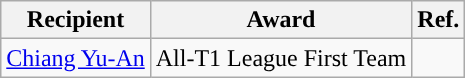<table class="wikitable">
<tr>
<th>Recipient</th>
<th>Award</th>
<th>Ref.</th>
</tr>
<tr>
<td><a href='#'>Chiang Yu-An</a></td>
<td>All-T1 League First Team</td>
<td></td>
</tr>
</table>
